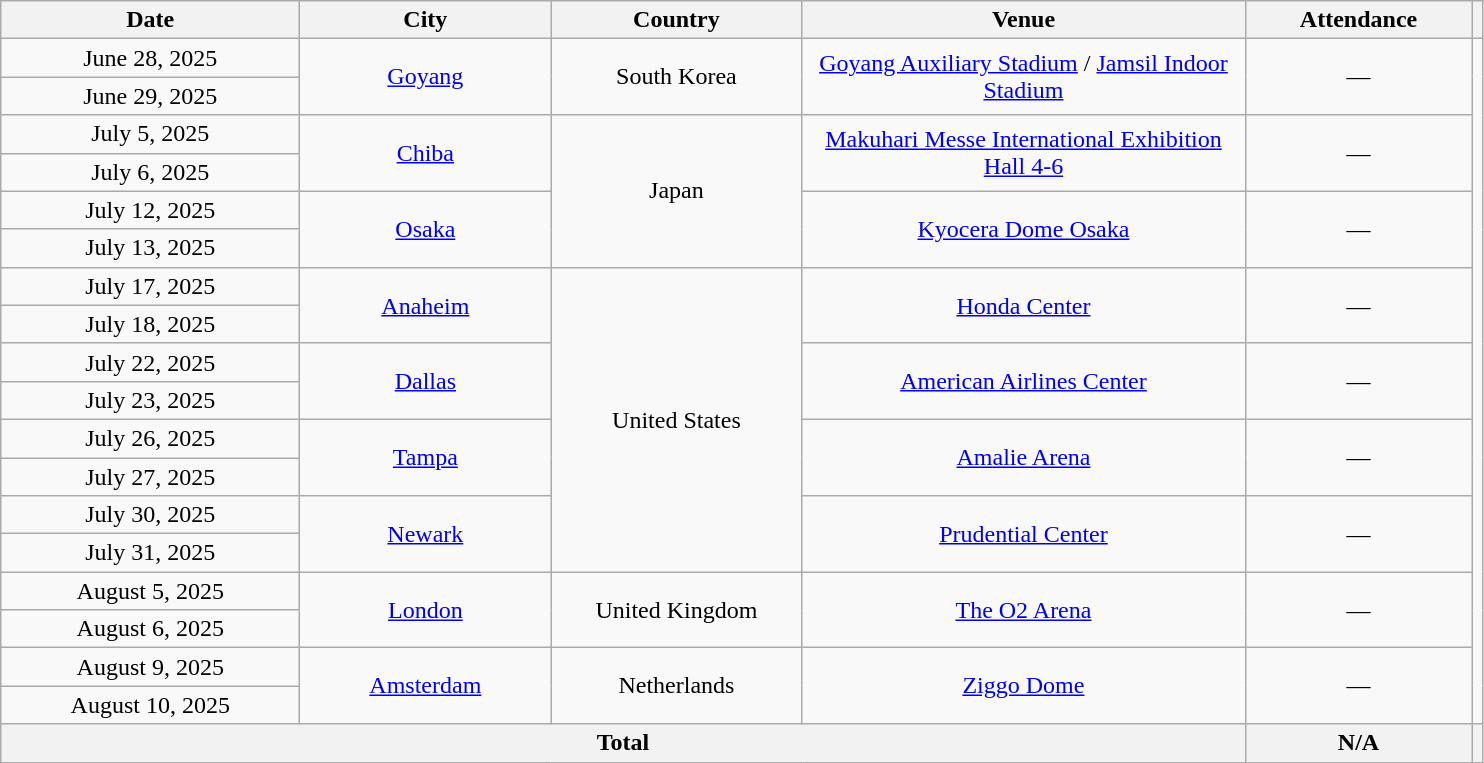<table class="wikitable" style="text-align:center;">
<tr>
<th scope="col" style="width:12em;">Date</th>
<th scope="col" style="width:10em;">City</th>
<th scope="col" style="width:10em;">Country</th>
<th scope="col" style="width:18em;">Venue</th>
<th scope="col" style="width:9em;">Attendance</th>
<th class="unsortable" scope="col"></th>
</tr>
<tr>
<td>June 28, 2025</td>
<td rowspan="2"><a href='#'>Goyang</a></td>
<td rowspan="2">South Korea</td>
<td rowspan="2"><a href='#'>Goyang Auxiliary Stadium</a> / <a href='#'>Jamsil Indoor Stadium</a></td>
<td rowspan="2">—</td>
<td rowspan="18"></td>
</tr>
<tr>
<td>June 29, 2025</td>
</tr>
<tr>
<td>July 5, 2025</td>
<td rowspan="2"><a href='#'>Chiba</a></td>
<td rowspan="4">Japan</td>
<td rowspan="2"><a href='#'>Makuhari Messe International Exhibition Hall 4-6</a></td>
<td rowspan="2">—</td>
</tr>
<tr>
<td>July 6, 2025</td>
</tr>
<tr>
<td>July 12, 2025</td>
<td rowspan="2"><a href='#'>Osaka</a></td>
<td rowspan="2"><a href='#'>Kyocera Dome Osaka</a></td>
<td rowspan="2">—</td>
</tr>
<tr>
<td>July 13, 2025</td>
</tr>
<tr>
<td>July 17, 2025</td>
<td rowspan="2"><a href='#'>Anaheim</a></td>
<td rowspan="8">United States</td>
<td rowspan="2"><a href='#'>Honda Center</a></td>
<td rowspan="2">—</td>
</tr>
<tr>
<td>July 18, 2025</td>
</tr>
<tr>
<td>July 22, 2025</td>
<td rowspan="2"><a href='#'>Dallas</a></td>
<td rowspan="2"><a href='#'>American Airlines Center</a></td>
<td rowspan="2">—</td>
</tr>
<tr>
<td>July 23, 2025</td>
</tr>
<tr>
<td>July 26, 2025</td>
<td rowspan="2"><a href='#'>Tampa</a></td>
<td rowspan="2"><a href='#'>Amalie Arena</a></td>
<td rowspan="2">—</td>
</tr>
<tr>
<td>July 27, 2025</td>
</tr>
<tr>
<td>July 30, 2025</td>
<td rowspan="2"><a href='#'>Newark</a></td>
<td rowspan="2"><a href='#'>Prudential Center</a></td>
<td rowspan="2">—</td>
</tr>
<tr>
<td>July 31, 2025</td>
</tr>
<tr>
<td>August 5, 2025</td>
<td rowspan="2"><a href='#'>London</a></td>
<td rowspan="2">United Kingdom</td>
<td rowspan="2"><a href='#'>The O2 Arena</a></td>
<td rowspan="2">—</td>
</tr>
<tr>
<td>August 6, 2025</td>
</tr>
<tr>
<td>August 9, 2025</td>
<td rowspan="2"><a href='#'>Amsterdam</a></td>
<td rowspan="2">Netherlands</td>
<td rowspan="2"><a href='#'>Ziggo Dome</a></td>
<td rowspan="2">—</td>
</tr>
<tr>
<td>August 10, 2025</td>
</tr>
<tr>
<th colspan="4">Total</th>
<th>N/A</th>
<th></th>
</tr>
</table>
